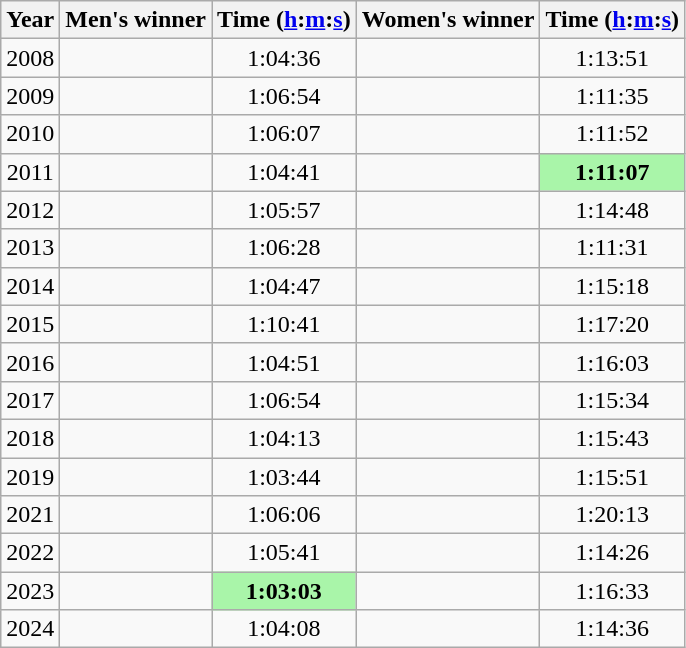<table class="wikitable sortable" style="text-align:center">
<tr>
<th>Year</th>
<th class=unsortable>Men's winner</th>
<th>Time (<a href='#'>h</a>:<a href='#'>m</a>:<a href='#'>s</a>)</th>
<th class=unsortable>Women's winner</th>
<th>Time (<a href='#'>h</a>:<a href='#'>m</a>:<a href='#'>s</a>)</th>
</tr>
<tr>
<td>2008</td>
<td align=left></td>
<td>1:04:36</td>
<td align=left></td>
<td>1:13:51</td>
</tr>
<tr>
<td>2009</td>
<td align=left></td>
<td>1:06:54</td>
<td align=left></td>
<td>1:11:35</td>
</tr>
<tr>
<td>2010</td>
<td align=left></td>
<td>1:06:07</td>
<td align=left></td>
<td>1:11:52</td>
</tr>
<tr>
<td>2011</td>
<td align=left></td>
<td>1:04:41</td>
<td align=left></td>
<td bgcolor=#A9F5A9><strong>1:11:07</strong></td>
</tr>
<tr>
<td>2012</td>
<td align=left></td>
<td>1:05:57</td>
<td align=left></td>
<td>1:14:48</td>
</tr>
<tr>
<td>2013</td>
<td align=left></td>
<td>1:06:28</td>
<td align=left></td>
<td>1:11:31</td>
</tr>
<tr>
<td>2014</td>
<td align=left></td>
<td>1:04:47</td>
<td align=left></td>
<td>1:15:18</td>
</tr>
<tr>
<td>2015</td>
<td align=left></td>
<td>1:10:41</td>
<td align=left></td>
<td>1:17:20</td>
</tr>
<tr>
<td>2016</td>
<td align=left></td>
<td>1:04:51</td>
<td align=left></td>
<td>1:16:03</td>
</tr>
<tr>
<td>2017</td>
<td align=left></td>
<td>1:06:54</td>
<td align=left></td>
<td>1:15:34</td>
</tr>
<tr>
<td>2018</td>
<td align=left></td>
<td>1:04:13</td>
<td align=left></td>
<td>1:15:43</td>
</tr>
<tr>
<td>2019</td>
<td align=left></td>
<td>1:03:44</td>
<td align=left></td>
<td>1:15:51</td>
</tr>
<tr>
<td>2021</td>
<td align=left></td>
<td>1:06:06</td>
<td align=left></td>
<td>1:20:13</td>
</tr>
<tr>
<td>2022</td>
<td align=left></td>
<td>1:05:41</td>
<td align=left></td>
<td>1:14:26</td>
</tr>
<tr>
<td>2023</td>
<td align=left></td>
<td bgcolor=#A9F5A9><strong>1:03:03</strong></td>
<td align=left></td>
<td>1:16:33</td>
</tr>
<tr>
<td>2024</td>
<td align=left></td>
<td>1:04:08</td>
<td align=left></td>
<td>1:14:36</td>
</tr>
</table>
